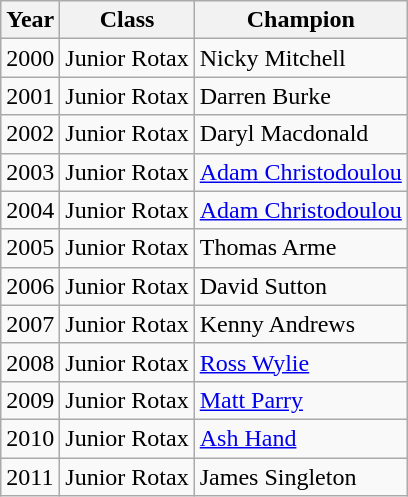<table class="wikitable">
<tr>
<th>Year</th>
<th>Class</th>
<th>Champion</th>
</tr>
<tr>
<td>2000</td>
<td>Junior Rotax</td>
<td>Nicky Mitchell</td>
</tr>
<tr>
<td>2001</td>
<td>Junior Rotax</td>
<td>Darren Burke</td>
</tr>
<tr>
<td>2002</td>
<td>Junior Rotax</td>
<td>Daryl Macdonald</td>
</tr>
<tr>
<td>2003</td>
<td>Junior Rotax</td>
<td><a href='#'>Adam Christodoulou</a></td>
</tr>
<tr>
<td>2004</td>
<td>Junior Rotax</td>
<td><a href='#'>Adam Christodoulou</a></td>
</tr>
<tr>
<td>2005</td>
<td>Junior Rotax</td>
<td>Thomas Arme</td>
</tr>
<tr>
<td>2006</td>
<td>Junior Rotax</td>
<td>David Sutton</td>
</tr>
<tr>
<td>2007</td>
<td>Junior Rotax</td>
<td>Kenny Andrews</td>
</tr>
<tr>
<td>2008</td>
<td>Junior Rotax</td>
<td><a href='#'>Ross Wylie</a></td>
</tr>
<tr>
<td>2009</td>
<td>Junior Rotax</td>
<td><a href='#'>Matt Parry</a></td>
</tr>
<tr>
<td>2010</td>
<td>Junior Rotax</td>
<td><a href='#'>Ash Hand</a></td>
</tr>
<tr>
<td>2011</td>
<td>Junior Rotax</td>
<td>James Singleton</td>
</tr>
</table>
